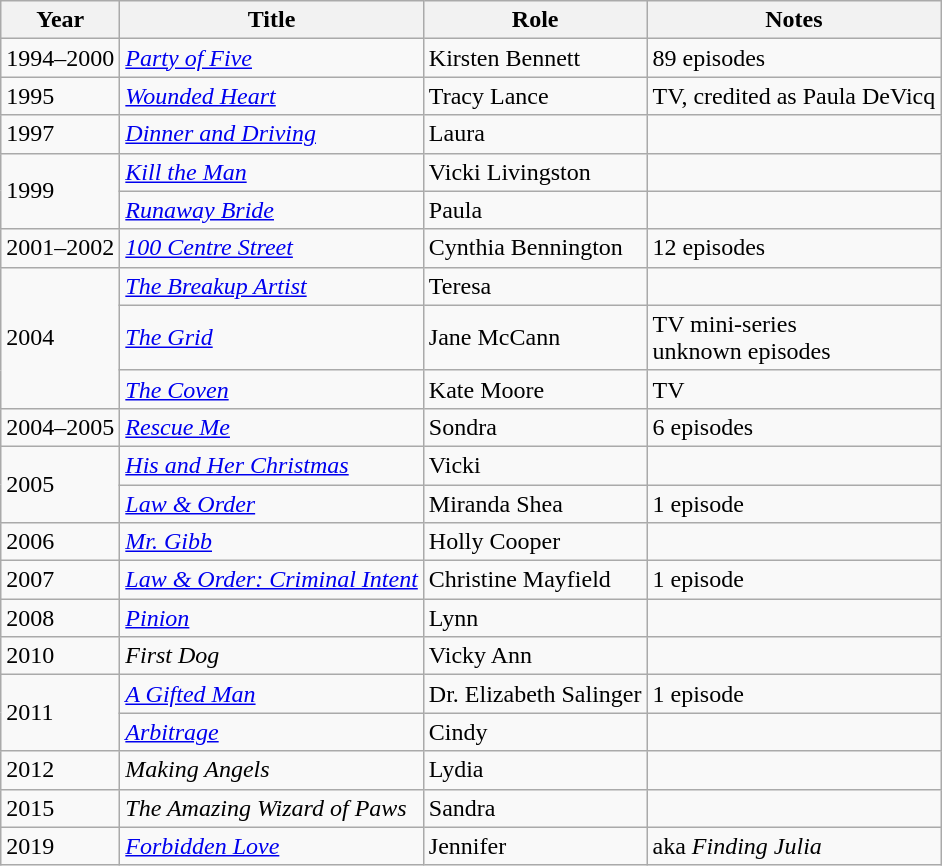<table class="wikitable sortable">
<tr>
<th>Year</th>
<th>Title</th>
<th>Role</th>
<th class = "unsortable">Notes</th>
</tr>
<tr>
<td>1994–2000</td>
<td><em><a href='#'>Party of Five</a></em></td>
<td>Kirsten Bennett</td>
<td>89 episodes</td>
</tr>
<tr>
<td>1995</td>
<td><em><a href='#'>Wounded Heart</a></em></td>
<td>Tracy Lance</td>
<td>TV, credited as Paula DeVicq</td>
</tr>
<tr>
<td>1997</td>
<td><em><a href='#'>Dinner and Driving</a></em></td>
<td>Laura</td>
<td></td>
</tr>
<tr>
<td rowspan=2>1999</td>
<td><em><a href='#'>Kill the Man</a></em></td>
<td>Vicki Livingston</td>
<td></td>
</tr>
<tr>
<td><em><a href='#'>Runaway Bride</a></em></td>
<td>Paula</td>
<td></td>
</tr>
<tr>
<td>2001–2002</td>
<td><em><a href='#'>100 Centre Street</a></em></td>
<td>Cynthia Bennington</td>
<td>12 episodes</td>
</tr>
<tr>
<td rowspan=3>2004</td>
<td data-sort-value="Breakup Artist, The"><em><a href='#'>The Breakup Artist</a></em></td>
<td>Teresa</td>
<td></td>
</tr>
<tr>
<td data-sort-value="Grid, The"><em><a href='#'>The Grid</a></em></td>
<td>Jane McCann</td>
<td>TV mini-series<br>unknown episodes</td>
</tr>
<tr>
<td data-sort-value="Coven, The"><em><a href='#'>The Coven</a></em></td>
<td>Kate Moore</td>
<td>TV</td>
</tr>
<tr>
<td>2004–2005</td>
<td><em><a href='#'>Rescue Me</a></em></td>
<td>Sondra</td>
<td>6 episodes</td>
</tr>
<tr>
<td rowspan=2>2005</td>
<td><em><a href='#'>His and Her Christmas</a></em></td>
<td>Vicki</td>
<td></td>
</tr>
<tr>
<td><em><a href='#'>Law & Order</a></em></td>
<td>Miranda Shea</td>
<td>1 episode</td>
</tr>
<tr>
<td>2006</td>
<td><em><a href='#'>Mr. Gibb</a></em></td>
<td>Holly Cooper</td>
<td></td>
</tr>
<tr>
<td>2007</td>
<td><em><a href='#'>Law & Order: Criminal Intent</a></em></td>
<td>Christine Mayfield</td>
<td>1 episode</td>
</tr>
<tr>
<td>2008</td>
<td><em><a href='#'>Pinion</a></em></td>
<td>Lynn</td>
<td></td>
</tr>
<tr>
<td>2010</td>
<td><em>First Dog</em></td>
<td>Vicky Ann</td>
<td></td>
</tr>
<tr>
<td rowspan=2>2011</td>
<td data-sort-value="Gifted Man, A"><em><a href='#'>A Gifted Man</a></em></td>
<td>Dr. Elizabeth Salinger</td>
<td>1 episode</td>
</tr>
<tr>
<td><em><a href='#'>Arbitrage</a></em></td>
<td>Cindy</td>
<td></td>
</tr>
<tr>
<td>2012</td>
<td><em>Making Angels</em></td>
<td>Lydia</td>
<td></td>
</tr>
<tr>
<td>2015</td>
<td data-sort-value="Amazing Wizard of Paws, The"><em>The Amazing Wizard of Paws</em></td>
<td>Sandra</td>
<td></td>
</tr>
<tr>
<td>2019</td>
<td><em><a href='#'>Forbidden Love</a></em></td>
<td>Jennifer</td>
<td>aka <em>Finding Julia</em></td>
</tr>
</table>
